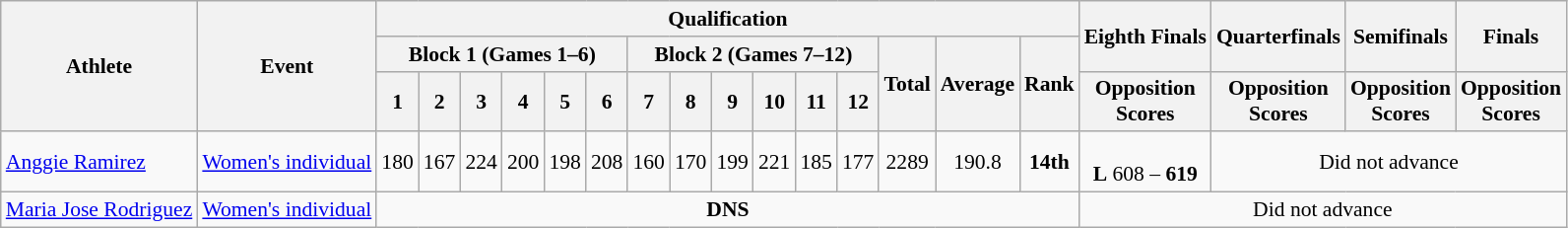<table class="wikitable" border="1" style="font-size:90%">
<tr>
<th rowspan=3>Athlete</th>
<th rowspan=3>Event</th>
<th colspan=15>Qualification</th>
<th rowspan=2>Eighth Finals</th>
<th rowspan=2>Quarterfinals</th>
<th rowspan=2>Semifinals</th>
<th rowspan=2>Finals</th>
</tr>
<tr>
<th colspan=6>Block 1 (Games 1–6)</th>
<th colspan=6>Block 2 (Games 7–12)</th>
<th rowspan=2>Total</th>
<th rowspan=2>Average</th>
<th rowspan=2>Rank</th>
</tr>
<tr>
<th>1</th>
<th>2</th>
<th>3</th>
<th>4</th>
<th>5</th>
<th>6</th>
<th>7</th>
<th>8</th>
<th>9</th>
<th>10</th>
<th>11</th>
<th>12</th>
<th>Opposition<br>Scores</th>
<th>Opposition<br>Scores</th>
<th>Opposition<br>Scores</th>
<th>Opposition<br>Scores</th>
</tr>
<tr>
<td><a href='#'>Anggie Ramirez</a></td>
<td><a href='#'>Women's individual</a><br></td>
<td align=center>180</td>
<td align=center>167</td>
<td align=center>224</td>
<td align=center>200</td>
<td align=center>198</td>
<td align=center>208</td>
<td align=center>160</td>
<td align=center>170</td>
<td align=center>199</td>
<td align=center>221</td>
<td align=center>185</td>
<td align=center>177</td>
<td align=center>2289</td>
<td align=center>190.8</td>
<td align=center><strong>14th</strong></td>
<td align=center><br><strong>L</strong> 608 – <strong>619</strong></td>
<td align=center colspan=3>Did not advance</td>
</tr>
<tr>
<td><a href='#'>Maria Jose Rodriguez</a></td>
<td><a href='#'>Women's individual</a><br></td>
<td align=center colspan=15><strong>DNS</strong></td>
<td align=center colspan=4>Did not advance</td>
</tr>
</table>
